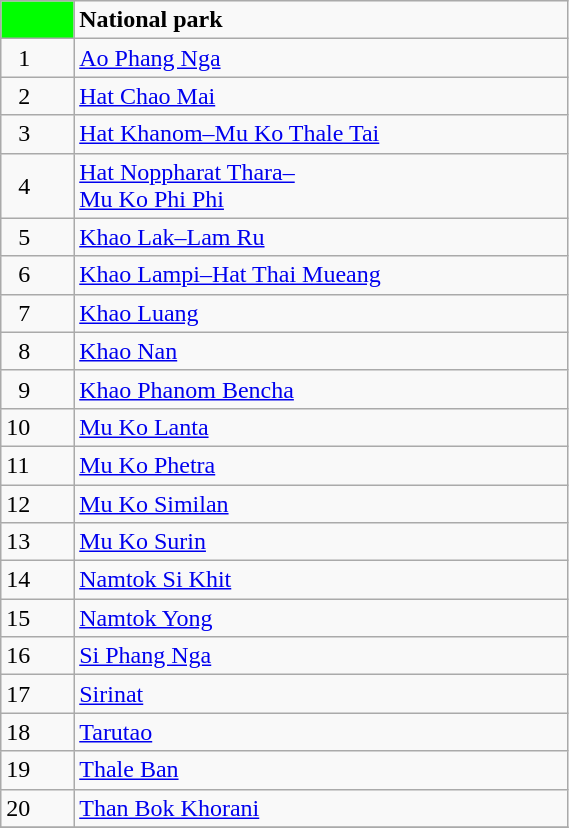<table class= "wikitable" style= "width:30%; display:inline-table;">
<tr>
<td style="width:3%; background:#00FF00;"> </td>
<td style="width:27%;"><strong>National park</strong></td>
</tr>
<tr>
<td>  1</td>
<td><a href='#'>Ao Phang Nga</a></td>
</tr>
<tr>
<td>  2</td>
<td><a href='#'>Hat Chao Mai</a></td>
</tr>
<tr>
<td>  3</td>
<td><a href='#'>Hat Khanom–Mu Ko Thale Tai</a></td>
</tr>
<tr>
<td>  4</td>
<td><a href='#'>Hat Noppharat Thara–<br>Mu Ko Phi Phi</a></td>
</tr>
<tr>
<td>  5</td>
<td><a href='#'>Khao Lak–Lam Ru</a></td>
</tr>
<tr>
<td>  6</td>
<td><a href='#'>Khao Lampi–Hat Thai Mueang</a></td>
</tr>
<tr>
<td>  7</td>
<td><a href='#'>Khao Luang</a></td>
</tr>
<tr>
<td>  8</td>
<td><a href='#'>Khao Nan</a></td>
</tr>
<tr>
<td>  9</td>
<td><a href='#'>Khao Phanom Bencha</a></td>
</tr>
<tr>
<td>10</td>
<td><a href='#'>Mu Ko Lanta</a></td>
</tr>
<tr>
<td>11</td>
<td><a href='#'>Mu Ko Phetra</a></td>
</tr>
<tr>
<td>12</td>
<td><a href='#'>Mu Ko Similan</a></td>
</tr>
<tr>
<td>13</td>
<td><a href='#'>Mu Ko Surin</a></td>
</tr>
<tr>
<td>14</td>
<td><a href='#'>Namtok Si Khit</a></td>
</tr>
<tr>
<td>15</td>
<td><a href='#'>Namtok Yong</a></td>
</tr>
<tr>
<td>16</td>
<td><a href='#'>Si Phang Nga</a></td>
</tr>
<tr>
<td>17</td>
<td><a href='#'>Sirinat</a></td>
</tr>
<tr>
<td>18</td>
<td><a href='#'>Tarutao</a></td>
</tr>
<tr>
<td>19</td>
<td><a href='#'>Thale Ban</a></td>
</tr>
<tr>
<td>20</td>
<td><a href='#'>Than Bok Khorani</a></td>
</tr>
<tr>
</tr>
</table>
